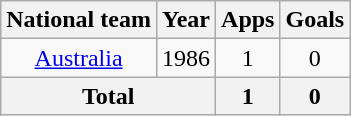<table class="wikitable" style="text-align:center">
<tr>
<th>National team</th>
<th>Year</th>
<th>Apps</th>
<th>Goals</th>
</tr>
<tr>
<td rowspan="1"><a href='#'>Australia</a></td>
<td>1986</td>
<td>1</td>
<td>0</td>
</tr>
<tr>
<th colspan="2">Total</th>
<th>1</th>
<th>0</th>
</tr>
</table>
